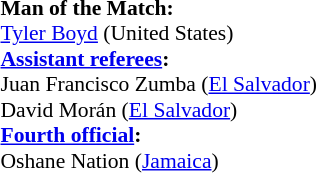<table width=50% style="font-size:90%">
<tr>
<td><br><strong>Man of the Match:</strong>
<br><a href='#'>Tyler Boyd</a> (United States)<br><strong><a href='#'>Assistant referees</a>:</strong>
<br>Juan Francisco Zumba (<a href='#'>El Salvador</a>)
<br>David Morán (<a href='#'>El Salvador</a>)
<br><strong><a href='#'>Fourth official</a>:</strong>
<br>Oshane Nation (<a href='#'>Jamaica</a>)</td>
</tr>
</table>
